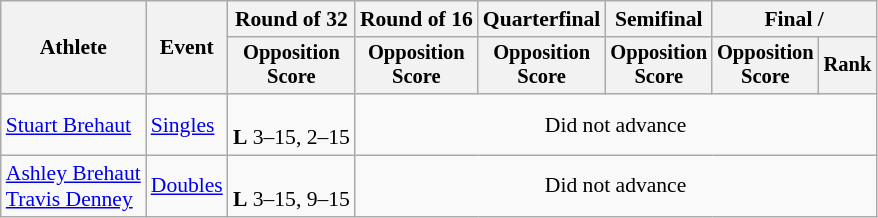<table class=wikitable style="font-size:90%">
<tr>
<th rowspan="2">Athlete</th>
<th rowspan="2">Event</th>
<th>Round of 32</th>
<th>Round of 16</th>
<th>Quarterfinal</th>
<th>Semifinal</th>
<th colspan=2>Final / </th>
</tr>
<tr style="font-size:95%">
<th>Opposition<br>Score</th>
<th>Opposition<br>Score</th>
<th>Opposition<br>Score</th>
<th>Opposition<br>Score</th>
<th>Opposition<br>Score</th>
<th>Rank</th>
</tr>
<tr align=center>
<td align=left><a href='#'>Stuart Brehaut</a></td>
<td align=left><a href='#'>Singles</a></td>
<td><br><strong>L</strong> 3–15, 2–15</td>
<td colspan=5>Did not advance</td>
</tr>
<tr align=center>
<td align=left><a href='#'>Ashley Brehaut</a><br><a href='#'>Travis Denney</a></td>
<td align=left><a href='#'>Doubles</a></td>
<td><br><strong>L</strong> 3–15, 9–15</td>
<td colspan=5>Did not advance</td>
</tr>
</table>
